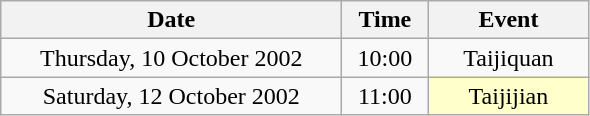<table class = "wikitable" style="text-align:center;">
<tr>
<th width=220>Date</th>
<th width=50>Time</th>
<th width=100>Event</th>
</tr>
<tr>
<td>Thursday, 10 October 2002</td>
<td>10:00</td>
<td>Taijiquan</td>
</tr>
<tr>
<td>Saturday, 12 October 2002</td>
<td>11:00</td>
<td bgcolor=ffffcc>Taijijian</td>
</tr>
</table>
